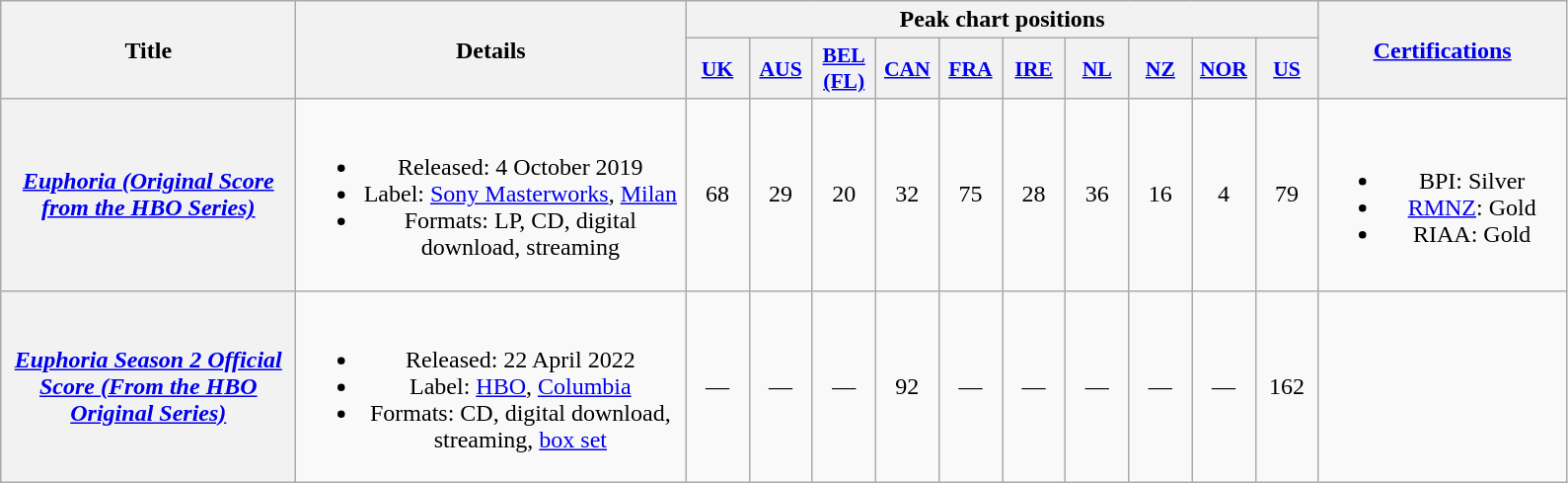<table class="wikitable plainrowheaders" style="text-align:center;">
<tr>
<th scope="col" rowspan="2" style="width:12em;">Title</th>
<th scope="col" rowspan="2" style="width:16em;">Details</th>
<th colspan="10">Peak chart positions</th>
<th scope="col" rowspan="2" style="width:10em;"><a href='#'>Certifications</a></th>
</tr>
<tr>
<th scope="col" style="width:2.5em;font-size:90%;"><a href='#'>UK</a><br></th>
<th scope="col" style="width:2.5em;font-size:90%;"><a href='#'>AUS</a><br></th>
<th scope="col" style="width:2.5em;font-size:90%;"><a href='#'>BEL<br>(FL)</a><br></th>
<th scope="col" style="width:2.5em;font-size:90%;"><a href='#'>CAN</a><br></th>
<th scope="col" style="width:2.5em;font-size:90%;"><a href='#'>FRA</a><br></th>
<th scope="col" style="width:2.5em;font-size:90%;"><a href='#'>IRE</a><br></th>
<th scope="col" style="width:2.5em;font-size:90%;"><a href='#'>NL</a><br></th>
<th scope="col" style="width:2.5em;font-size:90%;"><a href='#'>NZ</a><br></th>
<th scope="col" style="width:2.5em;font-size:90%;"><a href='#'>NOR</a><br></th>
<th scope="col" style="width:2.5em;font-size:90%;"><a href='#'>US</a><br></th>
</tr>
<tr>
<th scope="row"><em><a href='#'>Euphoria (Original Score from the HBO Series)</a></em></th>
<td><br><ul><li>Released: 4 October 2019</li><li>Label: <a href='#'>Sony Masterworks</a>, <a href='#'>Milan</a></li><li>Formats: LP, CD, digital download, streaming</li></ul></td>
<td>68</td>
<td>29</td>
<td>20</td>
<td>32</td>
<td>75</td>
<td>28</td>
<td>36</td>
<td>16</td>
<td>4</td>
<td>79</td>
<td><br><ul><li>BPI: Silver</li><li><a href='#'>RMNZ</a>: Gold</li><li>RIAA: Gold</li></ul></td>
</tr>
<tr>
<th scope="row"><em><a href='#'>Euphoria Season 2 Official Score (From the HBO Original Series)</a></em></th>
<td><br><ul><li>Released: 22 April 2022</li><li>Label: <a href='#'>HBO</a>, <a href='#'>Columbia</a></li><li>Formats: CD, digital download, streaming, <a href='#'>box set</a></li></ul></td>
<td>—</td>
<td>—</td>
<td>—</td>
<td>92</td>
<td>—</td>
<td>—</td>
<td>—</td>
<td>—</td>
<td>—</td>
<td>162</td>
<td></td>
</tr>
</table>
